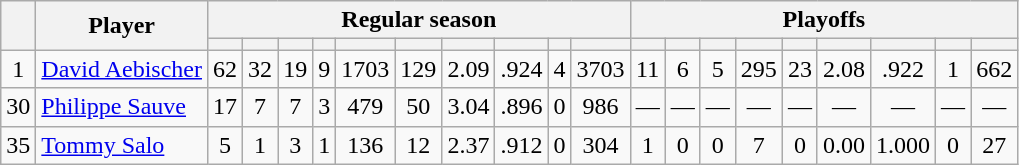<table class="wikitable plainrowheaders" style="text-align:center;">
<tr>
<th scope="col" rowspan="2"></th>
<th scope="col" rowspan="2">Player</th>
<th scope=colgroup colspan=10>Regular season</th>
<th scope=colgroup colspan=9>Playoffs</th>
</tr>
<tr>
<th scope="col"></th>
<th scope="col"></th>
<th scope="col"></th>
<th scope="col"></th>
<th scope="col"></th>
<th scope="col"></th>
<th scope="col"></th>
<th scope="col"></th>
<th scope="col"></th>
<th scope="col"></th>
<th scope="col"></th>
<th scope="col"></th>
<th scope="col"></th>
<th scope="col"></th>
<th scope="col"></th>
<th scope="col"></th>
<th scope="col"></th>
<th scope="col"></th>
<th scope="col"></th>
</tr>
<tr>
<td scope="row">1</td>
<td align="left"><a href='#'>David Aebischer</a></td>
<td>62</td>
<td>32</td>
<td>19</td>
<td>9</td>
<td>1703</td>
<td>129</td>
<td>2.09</td>
<td>.924</td>
<td>4</td>
<td>3703</td>
<td>11</td>
<td>6</td>
<td>5</td>
<td>295</td>
<td>23</td>
<td>2.08</td>
<td>.922</td>
<td>1</td>
<td>662</td>
</tr>
<tr>
<td scope="row">30</td>
<td align="left"><a href='#'>Philippe Sauve</a></td>
<td>17</td>
<td>7</td>
<td>7</td>
<td>3</td>
<td>479</td>
<td>50</td>
<td>3.04</td>
<td>.896</td>
<td>0</td>
<td>986</td>
<td>—</td>
<td>—</td>
<td>—</td>
<td>—</td>
<td>—</td>
<td>—</td>
<td>—</td>
<td>—</td>
<td>—</td>
</tr>
<tr>
<td scope="row">35</td>
<td align="left"><a href='#'>Tommy Salo</a></td>
<td>5</td>
<td>1</td>
<td>3</td>
<td>1</td>
<td>136</td>
<td>12</td>
<td>2.37</td>
<td>.912</td>
<td>0</td>
<td>304</td>
<td>1</td>
<td>0</td>
<td>0</td>
<td>7</td>
<td>0</td>
<td>0.00</td>
<td>1.000</td>
<td>0</td>
<td>27</td>
</tr>
</table>
